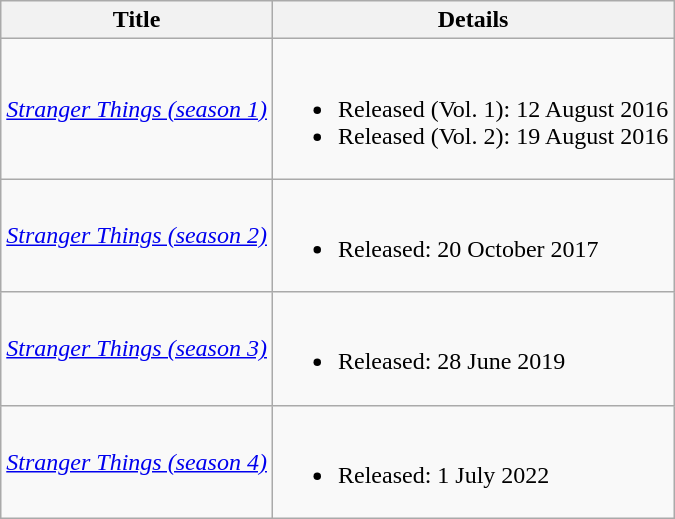<table class="wikitable">
<tr>
<th>Title</th>
<th>Details</th>
</tr>
<tr>
<td><em><a href='#'>Stranger Things (season 1)</a></em></td>
<td><br><ul><li>Released (Vol. 1): 12 August 2016</li><li>Released (Vol. 2): 19 August 2016</li></ul></td>
</tr>
<tr>
<td><em><a href='#'>Stranger Things (season 2)</a></em></td>
<td><br><ul><li>Released: 20 October 2017</li></ul></td>
</tr>
<tr>
<td><em><a href='#'>Stranger Things (season 3)</a></em></td>
<td><br><ul><li>Released: 28 June 2019</li></ul></td>
</tr>
<tr>
<td><em><a href='#'>Stranger Things (season 4)</a></em></td>
<td><br><ul><li>Released: 1 July 2022</li></ul></td>
</tr>
</table>
